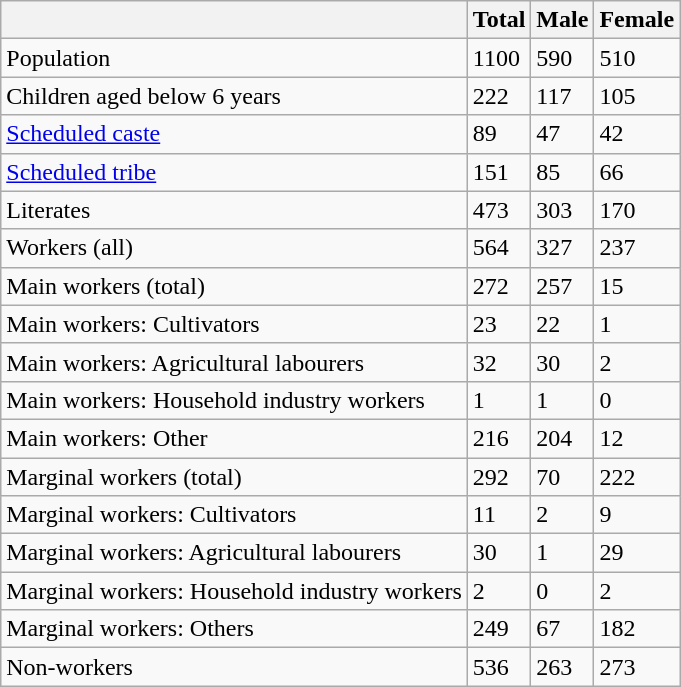<table class="wikitable sortable">
<tr>
<th></th>
<th>Total</th>
<th>Male</th>
<th>Female</th>
</tr>
<tr>
<td>Population</td>
<td>1100</td>
<td>590</td>
<td>510</td>
</tr>
<tr>
<td>Children aged below 6 years</td>
<td>222</td>
<td>117</td>
<td>105</td>
</tr>
<tr>
<td><a href='#'>Scheduled caste</a></td>
<td>89</td>
<td>47</td>
<td>42</td>
</tr>
<tr>
<td><a href='#'>Scheduled tribe</a></td>
<td>151</td>
<td>85</td>
<td>66</td>
</tr>
<tr>
<td>Literates</td>
<td>473</td>
<td>303</td>
<td>170</td>
</tr>
<tr>
<td>Workers (all)</td>
<td>564</td>
<td>327</td>
<td>237</td>
</tr>
<tr>
<td>Main workers (total)</td>
<td>272</td>
<td>257</td>
<td>15</td>
</tr>
<tr>
<td>Main workers: Cultivators</td>
<td>23</td>
<td>22</td>
<td>1</td>
</tr>
<tr>
<td>Main workers: Agricultural labourers</td>
<td>32</td>
<td>30</td>
<td>2</td>
</tr>
<tr>
<td>Main workers: Household industry workers</td>
<td>1</td>
<td>1</td>
<td>0</td>
</tr>
<tr>
<td>Main workers: Other</td>
<td>216</td>
<td>204</td>
<td>12</td>
</tr>
<tr>
<td>Marginal workers (total)</td>
<td>292</td>
<td>70</td>
<td>222</td>
</tr>
<tr>
<td>Marginal workers: Cultivators</td>
<td>11</td>
<td>2</td>
<td>9</td>
</tr>
<tr>
<td>Marginal workers: Agricultural labourers</td>
<td>30</td>
<td>1</td>
<td>29</td>
</tr>
<tr>
<td>Marginal workers: Household industry workers</td>
<td>2</td>
<td>0</td>
<td>2</td>
</tr>
<tr>
<td>Marginal workers: Others</td>
<td>249</td>
<td>67</td>
<td>182</td>
</tr>
<tr>
<td>Non-workers</td>
<td>536</td>
<td>263</td>
<td>273</td>
</tr>
</table>
